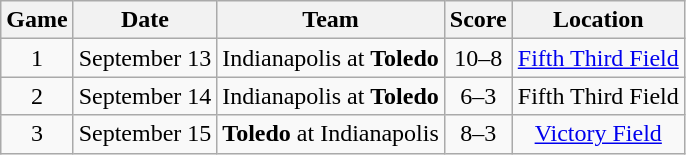<table class="wikitable" style="text-align:center">
<tr>
<th>Game</th>
<th>Date</th>
<th>Team</th>
<th>Score</th>
<th>Location</th>
</tr>
<tr>
<td>1</td>
<td>September 13</td>
<td>Indianapolis at <strong>Toledo</strong></td>
<td>10–8</td>
<td><a href='#'>Fifth Third Field</a></td>
</tr>
<tr>
<td>2</td>
<td>September 14</td>
<td>Indianapolis at <strong>Toledo</strong></td>
<td>6–3</td>
<td>Fifth Third Field</td>
</tr>
<tr>
<td>3</td>
<td>September 15</td>
<td><strong>Toledo</strong> at Indianapolis</td>
<td>8–3</td>
<td><a href='#'>Victory Field</a></td>
</tr>
</table>
